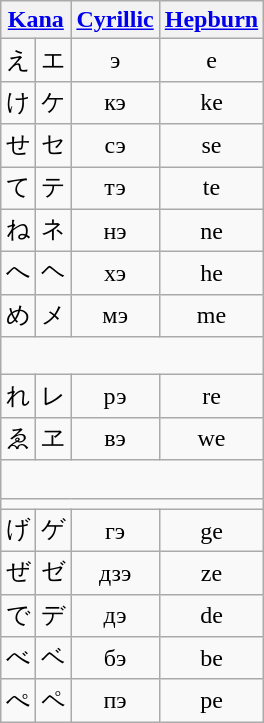<table class="wikitable" style="text-align:center; display:inline-table;">
<tr>
<th colspan="2"><a href='#'>Kana</a></th>
<th><a href='#'>Cyrillic</a></th>
<th><a href='#'>Hepburn</a></th>
</tr>
<tr>
<td>え</td>
<td>エ</td>
<td>э</td>
<td>e</td>
</tr>
<tr>
<td>け</td>
<td>ケ</td>
<td>кэ</td>
<td>ke</td>
</tr>
<tr>
<td>せ</td>
<td>セ</td>
<td>сэ</td>
<td>se</td>
</tr>
<tr>
<td>て</td>
<td>テ</td>
<td>тэ</td>
<td>te</td>
</tr>
<tr>
<td>ね</td>
<td>ネ</td>
<td>нэ</td>
<td>ne</td>
</tr>
<tr>
<td>へ</td>
<td>ヘ</td>
<td>хэ</td>
<td>he</td>
</tr>
<tr>
<td>め</td>
<td>メ</td>
<td>мэ</td>
<td>me</td>
</tr>
<tr>
<td colspan="4"> </td>
</tr>
<tr>
<td>れ</td>
<td>レ</td>
<td>рэ</td>
<td>re</td>
</tr>
<tr>
<td>ゑ</td>
<td>ヱ</td>
<td>вэ</td>
<td>we</td>
</tr>
<tr>
<td colspan="4"> </td>
</tr>
<tr>
<td colspan="4"></td>
</tr>
<tr>
<td>げ</td>
<td>ゲ</td>
<td>гэ</td>
<td>ge</td>
</tr>
<tr>
<td>ぜ</td>
<td>ゼ</td>
<td>дзэ</td>
<td>ze</td>
</tr>
<tr>
<td>で</td>
<td>デ</td>
<td>дэ</td>
<td>de</td>
</tr>
<tr>
<td>べ</td>
<td>ベ</td>
<td>бэ</td>
<td>be</td>
</tr>
<tr>
<td>ぺ</td>
<td>ペ</td>
<td>пэ</td>
<td>pe</td>
</tr>
</table>
